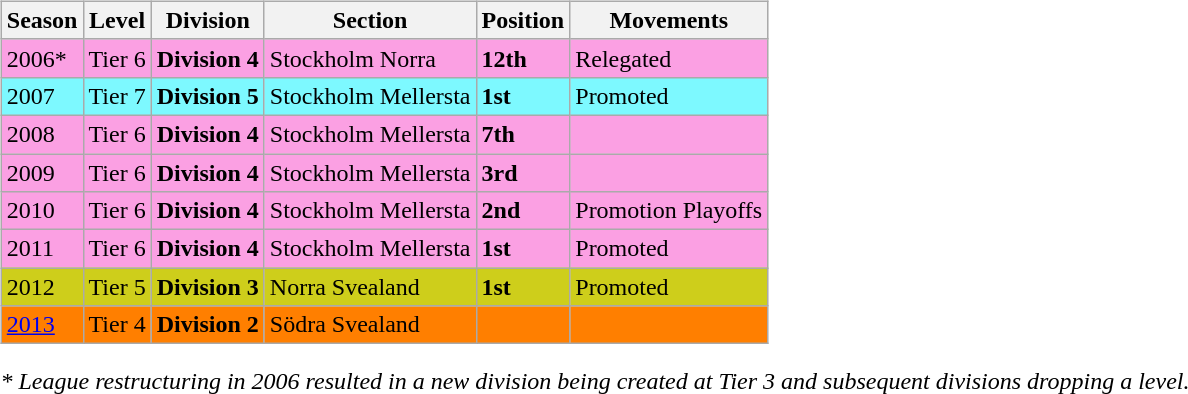<table>
<tr>
<td valign="top" width=0%><br><table class="wikitable">
<tr style="background:#f0f6fa;">
<th><strong>Season</strong></th>
<th><strong>Level</strong></th>
<th><strong>Division</strong></th>
<th><strong>Section</strong></th>
<th><strong>Position</strong></th>
<th><strong>Movements</strong></th>
</tr>
<tr>
<td style="background:#FBA0E3;">2006*</td>
<td style="background:#FBA0E3;">Tier 6</td>
<td style="background:#FBA0E3;"><strong>Division 4</strong></td>
<td style="background:#FBA0E3;">Stockholm Norra</td>
<td style="background:#FBA0E3;"><strong>12th</strong></td>
<td style="background:#FBA0E3;">Relegated</td>
</tr>
<tr>
<td style="background:#7DF9FF;">2007</td>
<td style="background:#7DF9FF;">Tier 7</td>
<td style="background:#7DF9FF;"><strong>Division 5</strong></td>
<td style="background:#7DF9FF;">Stockholm Mellersta</td>
<td style="background:#7DF9FF;"><strong>1st</strong></td>
<td style="background:#7DF9FF;">Promoted</td>
</tr>
<tr>
<td style="background:#FBA0E3;">2008</td>
<td style="background:#FBA0E3;">Tier 6</td>
<td style="background:#FBA0E3;"><strong>Division 4</strong></td>
<td style="background:#FBA0E3;">Stockholm Mellersta</td>
<td style="background:#FBA0E3;"><strong>7th</strong></td>
<td style="background:#FBA0E3;"></td>
</tr>
<tr>
<td style="background:#FBA0E3;">2009</td>
<td style="background:#FBA0E3;">Tier 6</td>
<td style="background:#FBA0E3;"><strong>Division 4</strong></td>
<td style="background:#FBA0E3;">Stockholm Mellersta</td>
<td style="background:#FBA0E3;"><strong>3rd</strong></td>
<td style="background:#FBA0E3;"></td>
</tr>
<tr>
<td style="background:#FBA0E3;">2010</td>
<td style="background:#FBA0E3;">Tier 6</td>
<td style="background:#FBA0E3;"><strong>Division 4</strong></td>
<td style="background:#FBA0E3;">Stockholm Mellersta</td>
<td style="background:#FBA0E3;"><strong>2nd</strong></td>
<td style="background:#FBA0E3;">Promotion Playoffs</td>
</tr>
<tr>
<td style="background:#FBA0E3;">2011</td>
<td style="background:#FBA0E3;">Tier 6</td>
<td style="background:#FBA0E3;"><strong>Division 4</strong></td>
<td style="background:#FBA0E3;">Stockholm Mellersta</td>
<td style="background:#FBA0E3;"><strong>1st</strong></td>
<td style="background:#FBA0E3;">Promoted</td>
</tr>
<tr>
<td style="background:#CECE1B;">2012</td>
<td style="background:#CECE1B;">Tier 5</td>
<td style="background:#CECE1B;"><strong>Division 3</strong></td>
<td style="background:#CECE1B;">Norra Svealand</td>
<td style="background:#CECE1B;"><strong>1st</strong></td>
<td style="background:#CECE1B;">Promoted</td>
</tr>
<tr>
<td style="background:#FF7F00;"><a href='#'>2013</a></td>
<td style="background:#FF7F00;">Tier 4</td>
<td style="background:#FF7F00;"><strong>Division 2</strong></td>
<td style="background:#FF7F00;">Södra Svealand</td>
<td style="background:#FF7F00;"></td>
<td style="background:#FF7F00;"></td>
</tr>
</table>
<em>* League restructuring in 2006 resulted in a new division being created at Tier 3 and subsequent divisions dropping a level.</em></td>
</tr>
</table>
